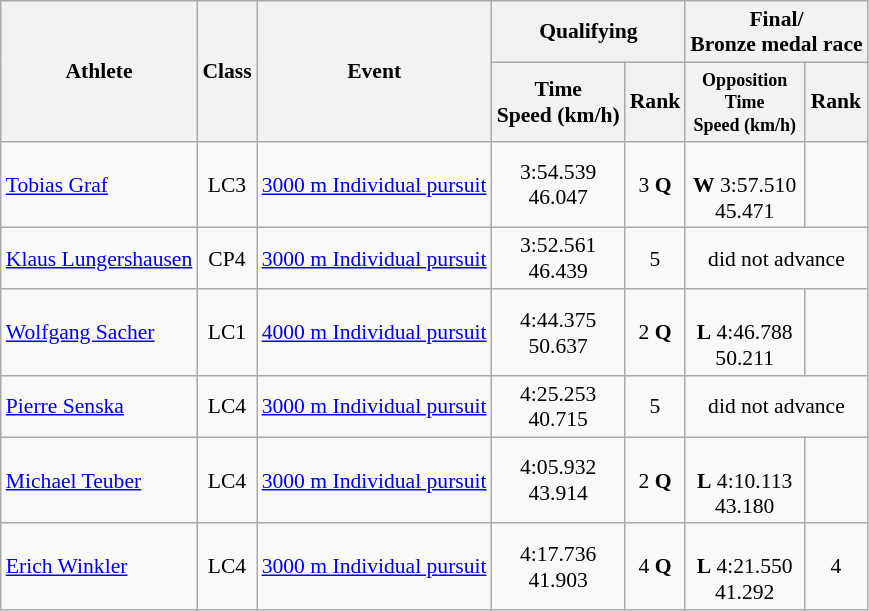<table class=wikitable style="font-size:90%">
<tr>
<th rowspan="2">Athlete</th>
<th rowspan="2">Class</th>
<th rowspan="2">Event</th>
<th colspan="2">Qualifying</th>
<th colspan="2">Final/<br>Bronze medal race</th>
</tr>
<tr>
<th>Time<br>Speed (km/h)</th>
<th>Rank</th>
<th style="line-height:1em"><small>Opposition<br>Time<br>Speed (km/h)</small></th>
<th>Rank</th>
</tr>
<tr>
<td><a href='#'>Tobias Graf</a></td>
<td align=center>LC3</td>
<td><a href='#'>3000 m Individual pursuit</a></td>
<td style="text-align:center;">3:54.539<br>46.047</td>
<td style="text-align:center;">3 <strong>Q</strong></td>
<td style="text-align:center;"><br><strong>W</strong> 3:57.510<br>45.471</td>
<td style="text-align:center;"></td>
</tr>
<tr>
<td><a href='#'>Klaus Lungershausen</a></td>
<td align=center>CP4</td>
<td><a href='#'>3000 m Individual pursuit</a></td>
<td style="text-align:center;">3:52.561<br>46.439</td>
<td style="text-align:center;">5</td>
<td style="text-align:center;" colspan="2">did not advance</td>
</tr>
<tr>
<td><a href='#'>Wolfgang Sacher</a></td>
<td align=center>LC1</td>
<td><a href='#'>4000 m Individual pursuit</a></td>
<td style="text-align:center;">4:44.375<br>50.637</td>
<td style="text-align:center;">2 <strong>Q</strong></td>
<td style="text-align:center;"><br><strong>L</strong> 4:46.788<br>50.211</td>
<td style="text-align:center;"></td>
</tr>
<tr>
<td><a href='#'>Pierre Senska</a></td>
<td align=center>LC4</td>
<td><a href='#'>3000 m Individual pursuit</a></td>
<td style="text-align:center;">4:25.253<br>40.715</td>
<td style="text-align:center;">5</td>
<td style="text-align:center;" colspan="2">did not advance</td>
</tr>
<tr>
<td><a href='#'>Michael Teuber</a></td>
<td align=center>LC4</td>
<td><a href='#'>3000 m Individual pursuit</a></td>
<td style="text-align:center;">4:05.932<br>43.914</td>
<td style="text-align:center;">2 <strong>Q</strong></td>
<td style="text-align:center;"><br><strong>L</strong> 4:10.113<br>43.180</td>
<td style="text-align:center;"></td>
</tr>
<tr>
<td><a href='#'>Erich Winkler</a></td>
<td align=center>LC4</td>
<td><a href='#'>3000 m Individual pursuit</a></td>
<td style="text-align:center;">4:17.736<br>41.903</td>
<td style="text-align:center;">4 <strong>Q</strong></td>
<td style="text-align:center;"><br><strong>L</strong> 4:21.550<br>41.292</td>
<td style="text-align:center;">4</td>
</tr>
</table>
